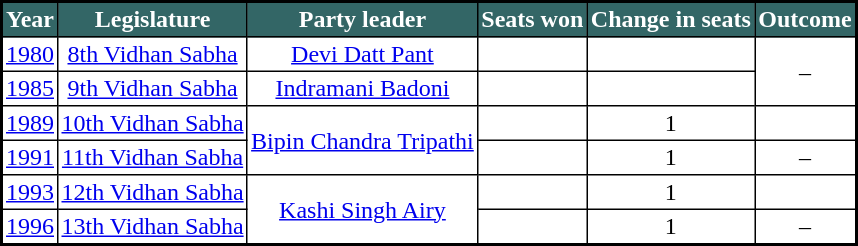<table class="sortable" style="border-collapse: collapse; border: 2px #000000 solid; font-size: x-big; width="70%" cellspacing="0" cellpadding="2" border="1">
<tr style="background-color:#336666; color:white">
<th>Year</th>
<th>Legislature</th>
<th>Party leader</th>
<th>Seats won</th>
<th>Change in seats</th>
<th>Outcome</th>
</tr>
<tr style="text-align:center;">
<td><a href='#'>1980</a></td>
<td><a href='#'>8th Vidhan Sabha</a></td>
<td><a href='#'>Devi Datt Pant</a></td>
<td></td>
<td></td>
<td rowspan="2">–</td>
</tr>
<tr style="text-align:center;">
<td><a href='#'>1985</a></td>
<td><a href='#'>9th Vidhan Sabha</a></td>
<td><a href='#'>Indramani Badoni</a></td>
<td></td>
<td></td>
</tr>
<tr style="text-align:center;">
<td><a href='#'>1989</a></td>
<td><a href='#'>10th Vidhan Sabha</a></td>
<td rowspan="2"><a href='#'>Bipin Chandra Tripathi</a></td>
<td></td>
<td> 1</td>
<td></td>
</tr>
<tr style="text-align:center;">
<td><a href='#'>1991</a></td>
<td><a href='#'>11th Vidhan Sabha</a></td>
<td></td>
<td> 1</td>
<td>–</td>
</tr>
<tr style="text-align:center;">
<td><a href='#'>1993</a></td>
<td><a href='#'>12th Vidhan Sabha</a></td>
<td rowspan="2"><a href='#'>Kashi Singh Airy</a></td>
<td></td>
<td> 1</td>
<td></td>
</tr>
<tr style="text-align:center;">
<td><a href='#'>1996</a></td>
<td><a href='#'>13th Vidhan Sabha</a></td>
<td></td>
<td> 1</td>
<td>–</td>
</tr>
</table>
